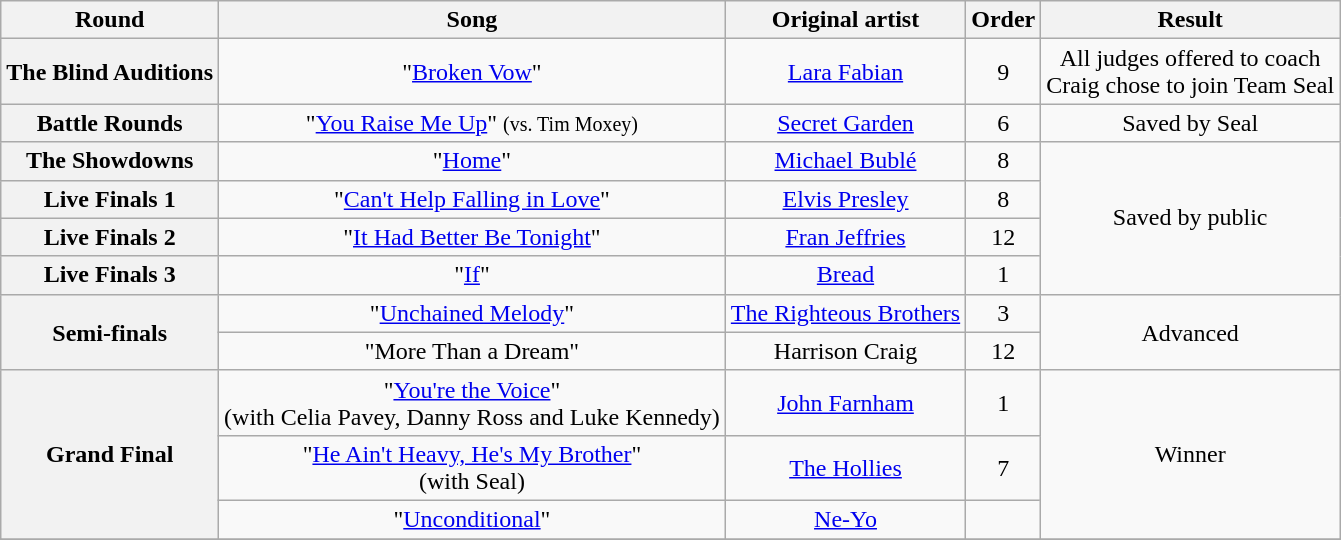<table class="wikitable" style="text-align:center; font-size:100%;">
<tr>
<th scope="col">Round</th>
<th scope="col">Song</th>
<th scope="col">Original artist</th>
<th scope="col">Order</th>
<th scope="col">Result</th>
</tr>
<tr>
<th scope="row">The Blind Auditions</th>
<td>"<a href='#'>Broken Vow</a>"</td>
<td><a href='#'>Lara Fabian</a></td>
<td>9</td>
<td>All judges offered to coach<br>Craig chose to join Team Seal</td>
</tr>
<tr>
<th scope="row">Battle Rounds</th>
<td>"<a href='#'>You Raise Me Up</a>" <small>(vs. Tim Moxey)</small></td>
<td><a href='#'>Secret Garden</a></td>
<td>6</td>
<td>Saved by Seal</td>
</tr>
<tr>
<th scope="row">The Showdowns</th>
<td>"<a href='#'>Home</a>"</td>
<td><a href='#'>Michael Bublé</a></td>
<td>8</td>
<td rowspan="4">Saved by public</td>
</tr>
<tr>
<th scope="row">Live Finals 1</th>
<td>"<a href='#'>Can't Help Falling in Love</a>"</td>
<td><a href='#'>Elvis Presley</a></td>
<td>8</td>
</tr>
<tr>
<th scope="row">Live Finals 2</th>
<td>"<a href='#'>It Had Better Be Tonight</a>"</td>
<td><a href='#'>Fran Jeffries</a></td>
<td>12</td>
</tr>
<tr>
<th scope="row">Live Finals 3</th>
<td>"<a href='#'>If</a>"</td>
<td><a href='#'>Bread</a></td>
<td>1</td>
</tr>
<tr>
<th rowspan=2 scope="row">Semi-finals</th>
<td>"<a href='#'>Unchained Melody</a>"</td>
<td><a href='#'>The Righteous Brothers</a></td>
<td>3</td>
<td rowspan=2>Advanced</td>
</tr>
<tr>
<td>"More Than a Dream"</td>
<td>Harrison Craig</td>
<td>12</td>
</tr>
<tr>
<th rowspan=3 scope="row">Grand Final</th>
<td>"<a href='#'>You're the Voice</a>" <br>(with Celia Pavey, Danny Ross and Luke Kennedy)</td>
<td><a href='#'>John Farnham</a></td>
<td>1</td>
<td rowspan="3">Winner</td>
</tr>
<tr>
<td>"<a href='#'>He Ain't Heavy, He's My Brother</a>" <br>(with Seal)</td>
<td><a href='#'>The Hollies</a></td>
<td>7</td>
</tr>
<tr>
<td>"<a href='#'>Unconditional</a>"</td>
<td><a href='#'>Ne-Yo</a></td>
<td></td>
</tr>
<tr>
</tr>
</table>
